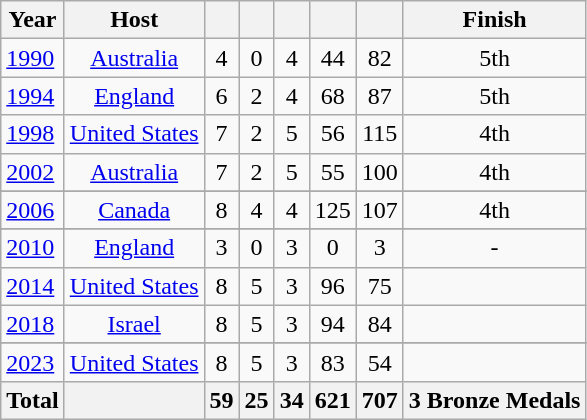<table class="wikitable" style="text-align: center;">
<tr>
<th>Year</th>
<th>Host</th>
<th></th>
<th></th>
<th></th>
<th></th>
<th></th>
<th>Finish</th>
</tr>
<tr>
<td align=left><a href='#'>1990</a></td>
<td><a href='#'>Australia</a></td>
<td>4</td>
<td>0</td>
<td>4</td>
<td>44</td>
<td>82</td>
<td>5th</td>
</tr>
<tr>
<td align=left><a href='#'>1994</a></td>
<td><a href='#'>England</a></td>
<td>6</td>
<td>2</td>
<td>4</td>
<td>68</td>
<td>87</td>
<td>5th</td>
</tr>
<tr>
<td align=left><a href='#'>1998</a></td>
<td><a href='#'>United States</a></td>
<td>7</td>
<td>2</td>
<td>5</td>
<td>56</td>
<td>115</td>
<td>4th</td>
</tr>
<tr>
<td align=left><a href='#'>2002</a></td>
<td><a href='#'>Australia</a></td>
<td>7</td>
<td>2</td>
<td>5</td>
<td>55</td>
<td>100</td>
<td>4th</td>
</tr>
<tr>
</tr>
<tr>
<td align=left><a href='#'>2006</a></td>
<td><a href='#'>Canada</a></td>
<td>8</td>
<td>4</td>
<td>4</td>
<td>125</td>
<td>107</td>
<td>4th</td>
</tr>
<tr>
</tr>
<tr>
<td align=left><a href='#'>2010</a></td>
<td><a href='#'>England</a></td>
<td>3</td>
<td>0</td>
<td>3</td>
<td>0</td>
<td>3</td>
<td>-</td>
</tr>
<tr>
<td align=left><a href='#'>2014</a></td>
<td><a href='#'>United States</a></td>
<td>8</td>
<td>5</td>
<td>3</td>
<td>96</td>
<td>75</td>
<td></td>
</tr>
<tr>
<td align=left><a href='#'>2018</a></td>
<td><a href='#'>Israel</a></td>
<td>8</td>
<td>5</td>
<td>3</td>
<td>94</td>
<td>84</td>
<td></td>
</tr>
<tr>
</tr>
<tr>
<td align=left><a href='#'>2023</a></td>
<td><a href='#'>United States</a></td>
<td>8</td>
<td>5</td>
<td>3</td>
<td>83</td>
<td>54</td>
<td></td>
</tr>
<tr>
<th>Total</th>
<th></th>
<th>59</th>
<th>25</th>
<th>34</th>
<th>621</th>
<th>707</th>
<th>3 Bronze Medals</th>
</tr>
</table>
